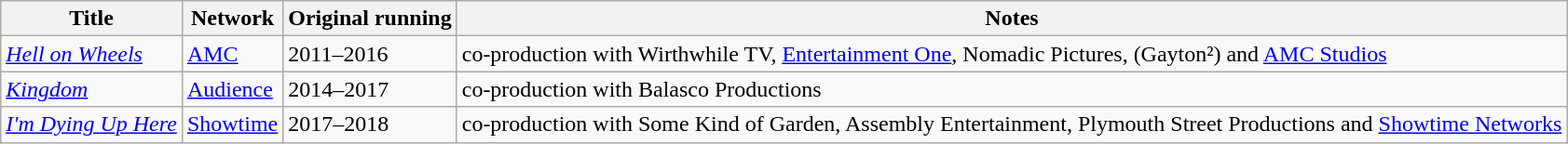<table class="wikitable sortable">
<tr>
<th>Title</th>
<th>Network</th>
<th>Original running</th>
<th>Notes</th>
</tr>
<tr>
<td><em><a href='#'>Hell on Wheels</a></em></td>
<td><a href='#'>AMC</a></td>
<td>2011–2016</td>
<td>co-production with Wirthwhile TV, <a href='#'>Entertainment One</a>, Nomadic Pictures, (Gayton²) and <a href='#'>AMC Studios</a></td>
</tr>
<tr>
<td><em><a href='#'>Kingdom</a></em></td>
<td><a href='#'>Audience</a></td>
<td>2014–2017</td>
<td>co-production with Balasco Productions</td>
</tr>
<tr>
<td><em><a href='#'>I'm Dying Up Here</a></em></td>
<td><a href='#'>Showtime</a></td>
<td>2017–2018</td>
<td>co-production with Some Kind of Garden, Assembly Entertainment, Plymouth Street Productions and <a href='#'>Showtime Networks</a></td>
</tr>
</table>
